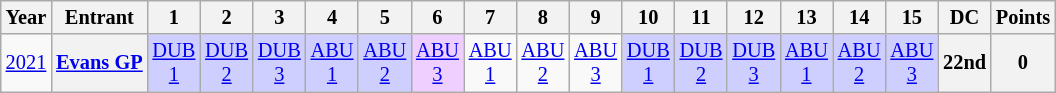<table class="wikitable" style="text-align:center; font-size:85%">
<tr>
<th>Year</th>
<th>Entrant</th>
<th>1</th>
<th>2</th>
<th>3</th>
<th>4</th>
<th>5</th>
<th>6</th>
<th>7</th>
<th>8</th>
<th>9</th>
<th>10</th>
<th>11</th>
<th>12</th>
<th>13</th>
<th>14</th>
<th>15</th>
<th>DC</th>
<th>Points</th>
</tr>
<tr>
<td><a href='#'>2021</a></td>
<th nowrap><a href='#'>Evans GP</a></th>
<td style="background:#CFCFFF;"><a href='#'>DUB<br>1</a><br></td>
<td style="background:#CFCFFF;"><a href='#'>DUB<br>2</a><br></td>
<td style="background:#CFCFFF;"><a href='#'>DUB<br>3</a><br></td>
<td style="background:#CFCFFF;"><a href='#'>ABU<br>1</a><br></td>
<td style="background:#CFCFFF;"><a href='#'>ABU<br>2</a><br></td>
<td style="background:#EFCFFF;"><a href='#'>ABU<br>3</a><br></td>
<td style="background:#;"><a href='#'>ABU<br>1</a></td>
<td style="background:#;"><a href='#'>ABU<br>2</a></td>
<td style="background:#;"><a href='#'>ABU<br>3</a></td>
<td style="background:#CFCFFF;"><a href='#'>DUB<br>1</a><br></td>
<td style="background:#CFCFFF;"><a href='#'>DUB<br>2</a><br></td>
<td style="background:#CFCFFF;"><a href='#'>DUB<br>3</a><br></td>
<td style="background:#CFCFFF;"><a href='#'>ABU<br>1</a><br></td>
<td style="background:#CFCFFF;"><a href='#'>ABU<br>2</a><br></td>
<td style="background:#CFCFFF;"><a href='#'>ABU<br>3</a><br></td>
<th>22nd</th>
<th>0</th>
</tr>
</table>
